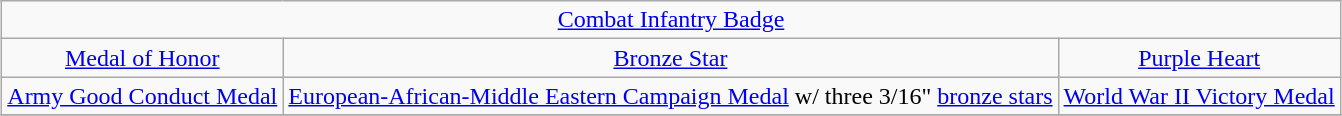<table class="wikitable" style="margin:1em auto; text-align:center;">
<tr>
<td colspan="13"><a href='#'>Combat Infantry Badge</a></td>
</tr>
<tr>
<td><a href='#'>Medal of Honor</a></td>
<td><a href='#'>Bronze Star</a></td>
<td><a href='#'>Purple Heart</a></td>
</tr>
<tr>
<td><a href='#'>Army Good Conduct Medal</a></td>
<td><a href='#'>European-African-Middle Eastern Campaign Medal</a> w/ three 3/16" <a href='#'>bronze stars</a></td>
<td><a href='#'>World War II Victory Medal</a></td>
</tr>
<tr>
</tr>
</table>
